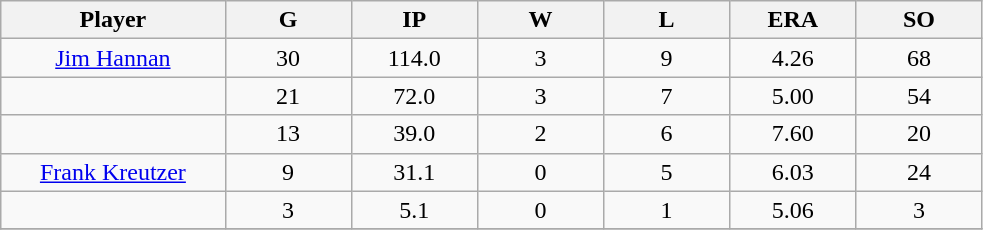<table class="wikitable sortable">
<tr>
<th bgcolor="#DDDDFF" width="16%">Player</th>
<th bgcolor="#DDDDFF" width="9%">G</th>
<th bgcolor="#DDDDFF" width="9%">IP</th>
<th bgcolor="#DDDDFF" width="9%">W</th>
<th bgcolor="#DDDDFF" width="9%">L</th>
<th bgcolor="#DDDDFF" width="9%">ERA</th>
<th bgcolor="#DDDDFF" width="9%">SO</th>
</tr>
<tr align="center">
<td><a href='#'>Jim Hannan</a></td>
<td>30</td>
<td>114.0</td>
<td>3</td>
<td>9</td>
<td>4.26</td>
<td>68</td>
</tr>
<tr align="center">
<td></td>
<td>21</td>
<td>72.0</td>
<td>3</td>
<td>7</td>
<td>5.00</td>
<td>54</td>
</tr>
<tr align="center">
<td></td>
<td>13</td>
<td>39.0</td>
<td>2</td>
<td>6</td>
<td>7.60</td>
<td>20</td>
</tr>
<tr align="center">
<td><a href='#'>Frank Kreutzer</a></td>
<td>9</td>
<td>31.1</td>
<td>0</td>
<td>5</td>
<td>6.03</td>
<td>24</td>
</tr>
<tr align="center">
<td></td>
<td>3</td>
<td>5.1</td>
<td>0</td>
<td>1</td>
<td>5.06</td>
<td>3</td>
</tr>
<tr align="center">
</tr>
</table>
